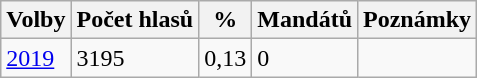<table class="wikitable">
<tr>
<th>Volby</th>
<th>Počet hlasů</th>
<th>%</th>
<th>Mandátů</th>
<th>Poznámky</th>
</tr>
<tr>
<td><a href='#'>2019</a></td>
<td>3195</td>
<td>0,13</td>
<td>0</td>
<td></td>
</tr>
</table>
